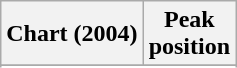<table class="wikitable sortable plainrowheaders" style="text-align:center">
<tr>
<th scope="col">Chart (2004)</th>
<th scope="col">Peak<br>position</th>
</tr>
<tr>
</tr>
<tr>
</tr>
<tr>
</tr>
<tr>
</tr>
<tr>
</tr>
<tr>
</tr>
</table>
